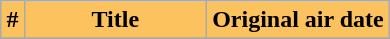<table class="wikitable plainrowheaders" style="background:#fff; margin:auto; width:auto;">
<tr>
<th style="background: #FCC25D; width: 6%;">#</th>
<th style="background: #FCC25D; width: 47%;">Title</th>
<th style="background: #FCC25D; width: 47%;">Original air date</th>
</tr>
<tr>
</tr>
</table>
